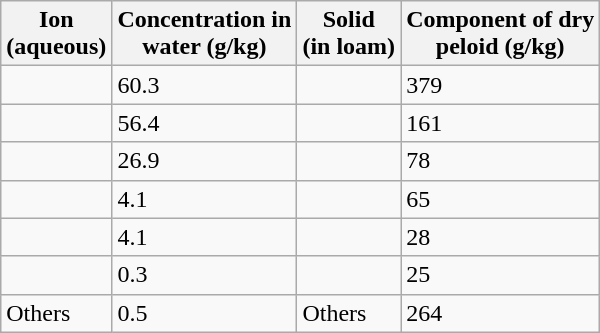<table class="wikitable">
<tr>
<th>Ion<br>(aqueous)</th>
<th>Concentration in<br>water (g/kg)</th>
<th>Solid<br>(in loam)</th>
<th>Component of dry<br>peloid (g/kg)</th>
</tr>
<tr>
<td></td>
<td>60.3</td>
<td></td>
<td>379</td>
</tr>
<tr>
<td></td>
<td>56.4</td>
<td></td>
<td>161</td>
</tr>
<tr>
<td></td>
<td>26.9</td>
<td></td>
<td>78</td>
</tr>
<tr>
<td></td>
<td>4.1</td>
<td></td>
<td>65</td>
</tr>
<tr>
<td></td>
<td>4.1</td>
<td></td>
<td>28</td>
</tr>
<tr>
<td></td>
<td>0.3</td>
<td></td>
<td>25</td>
</tr>
<tr>
<td>Others</td>
<td>0.5</td>
<td>Others</td>
<td>264</td>
</tr>
</table>
